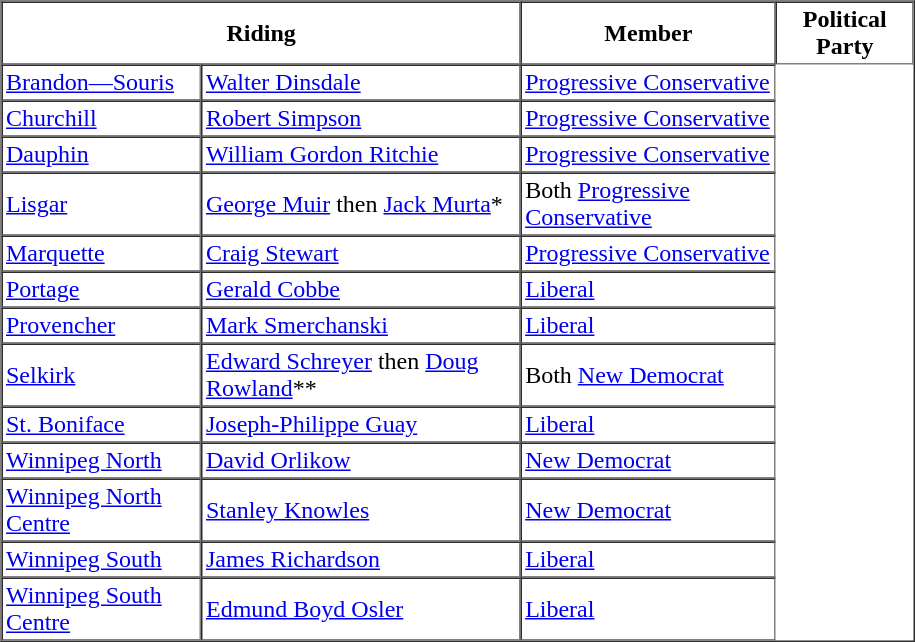<table border="1" table width="610" cellpadding="2" cellspacing="0">
<tr>
<th colspan=2>Riding</th>
<th>Member</th>
<th>Political Party</th>
</tr>
<tr>
<td><a href='#'>Brandon—Souris</a></td>
<td><a href='#'>Walter Dinsdale</a></td>
<td><a href='#'>Progressive Conservative</a></td>
</tr>
<tr>
<td><a href='#'>Churchill</a></td>
<td><a href='#'>Robert Simpson</a></td>
<td><a href='#'>Progressive Conservative</a></td>
</tr>
<tr>
<td><a href='#'>Dauphin</a></td>
<td><a href='#'>William Gordon Ritchie</a></td>
<td><a href='#'>Progressive Conservative</a></td>
</tr>
<tr>
<td><a href='#'>Lisgar</a></td>
<td><a href='#'>George Muir</a> then  <a href='#'>Jack Murta</a>*</td>
<td>Both <a href='#'>Progressive Conservative</a></td>
</tr>
<tr>
<td><a href='#'>Marquette</a></td>
<td><a href='#'>Craig Stewart</a></td>
<td><a href='#'>Progressive Conservative</a></td>
</tr>
<tr>
<td><a href='#'>Portage</a></td>
<td><a href='#'>Gerald Cobbe</a></td>
<td><a href='#'>Liberal</a></td>
</tr>
<tr>
<td><a href='#'>Provencher</a></td>
<td><a href='#'>Mark Smerchanski</a></td>
<td><a href='#'>Liberal</a></td>
</tr>
<tr>
<td><a href='#'>Selkirk</a></td>
<td><a href='#'>Edward Schreyer</a> then <a href='#'>Doug Rowland</a>**</td>
<td>Both <a href='#'>New Democrat</a></td>
</tr>
<tr>
<td><a href='#'>St. Boniface</a></td>
<td><a href='#'>Joseph-Philippe Guay</a></td>
<td><a href='#'>Liberal</a></td>
</tr>
<tr>
<td><a href='#'>Winnipeg North</a></td>
<td><a href='#'>David Orlikow</a></td>
<td><a href='#'>New Democrat</a></td>
</tr>
<tr>
<td><a href='#'>Winnipeg North Centre</a></td>
<td><a href='#'>Stanley Knowles</a></td>
<td><a href='#'>New Democrat</a></td>
</tr>
<tr>
<td><a href='#'>Winnipeg South</a></td>
<td><a href='#'>James Richardson</a></td>
<td><a href='#'>Liberal</a></td>
</tr>
<tr>
<td><a href='#'>Winnipeg South Centre</a></td>
<td><a href='#'>Edmund Boyd Osler</a></td>
<td><a href='#'>Liberal</a></td>
</tr>
</table>
